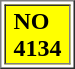<table border=1>
<tr bgcolor="#FFFF00">
<td> <span><strong>NO</strong></span><span><small></small></span> <br> <span><strong>4134</strong></span> </td>
</tr>
</table>
